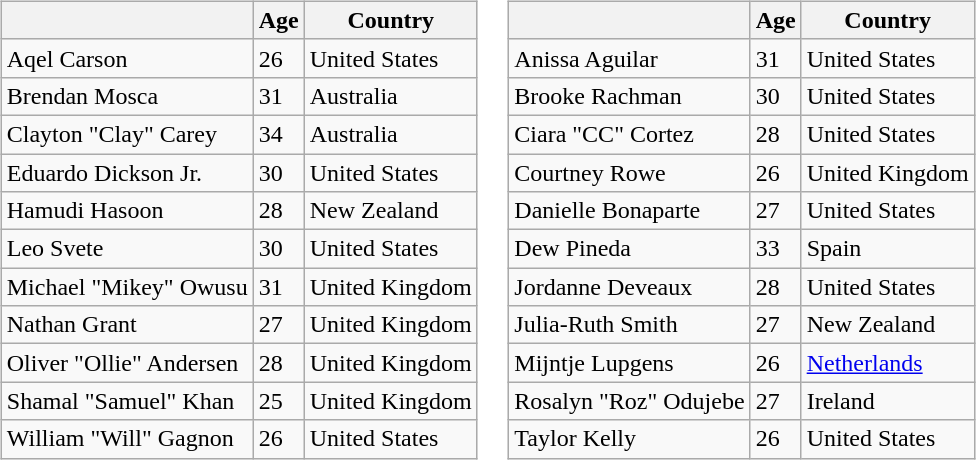<table>
<tr valign="top">
<td><br><table class= "wikitable sortable">
<tr>
<th></th>
<th>Age</th>
<th>Country</th>
</tr>
<tr>
<td>Aqel Carson</td>
<td>26</td>
<td>United States</td>
</tr>
<tr>
<td>Brendan Mosca</td>
<td>31</td>
<td>Australia</td>
</tr>
<tr>
<td>Clayton "Clay" Carey</td>
<td>34</td>
<td>Australia</td>
</tr>
<tr>
<td>Eduardo Dickson Jr.</td>
<td>30</td>
<td>United States</td>
</tr>
<tr>
<td>Hamudi Hasoon</td>
<td>28</td>
<td>New Zealand</td>
</tr>
<tr>
<td>Leo Svete</td>
<td>30</td>
<td>United States</td>
</tr>
<tr>
<td nowrap>Michael "Mikey" Owusu</td>
<td>31</td>
<td nowrap>United Kingdom</td>
</tr>
<tr>
<td>Nathan Grant</td>
<td>27</td>
<td>United Kingdom</td>
</tr>
<tr>
<td>Oliver "Ollie" Andersen</td>
<td>28</td>
<td>United Kingdom</td>
</tr>
<tr>
<td>Shamal "Samuel" Khan</td>
<td>25</td>
<td>United Kingdom</td>
</tr>
<tr>
<td>William "Will" Gagnon</td>
<td>26</td>
<td>United States</td>
</tr>
</table>
</td>
<td><br><table class= "wikitable sortable">
<tr>
<th></th>
<th>Age</th>
<th>Country</th>
</tr>
<tr>
<td>Anissa Aguilar</td>
<td>31</td>
<td>United States</td>
</tr>
<tr>
<td>Brooke Rachman</td>
<td>30</td>
<td>United States</td>
</tr>
<tr>
<td>Ciara "CC" Cortez</td>
<td>28</td>
<td>United States</td>
</tr>
<tr>
<td>Courtney Rowe</td>
<td>26</td>
<td nowrap>United Kingdom</td>
</tr>
<tr>
<td>Danielle Bonaparte</td>
<td>27</td>
<td>United States</td>
</tr>
<tr>
<td>Dew Pineda</td>
<td>33</td>
<td>Spain</td>
</tr>
<tr>
<td>Jordanne Deveaux</td>
<td>28</td>
<td>United States</td>
</tr>
<tr>
<td>Julia-Ruth Smith</td>
<td>27</td>
<td>New Zealand</td>
</tr>
<tr>
<td>Mijntje Lupgens</td>
<td>26</td>
<td><a href='#'>Netherlands</a></td>
</tr>
<tr>
<td>Rosalyn "Roz" Odujebe</td>
<td>27</td>
<td>Ireland</td>
</tr>
<tr>
<td>Taylor Kelly</td>
<td>26</td>
<td>United States</td>
</tr>
</table>
</td>
</tr>
</table>
